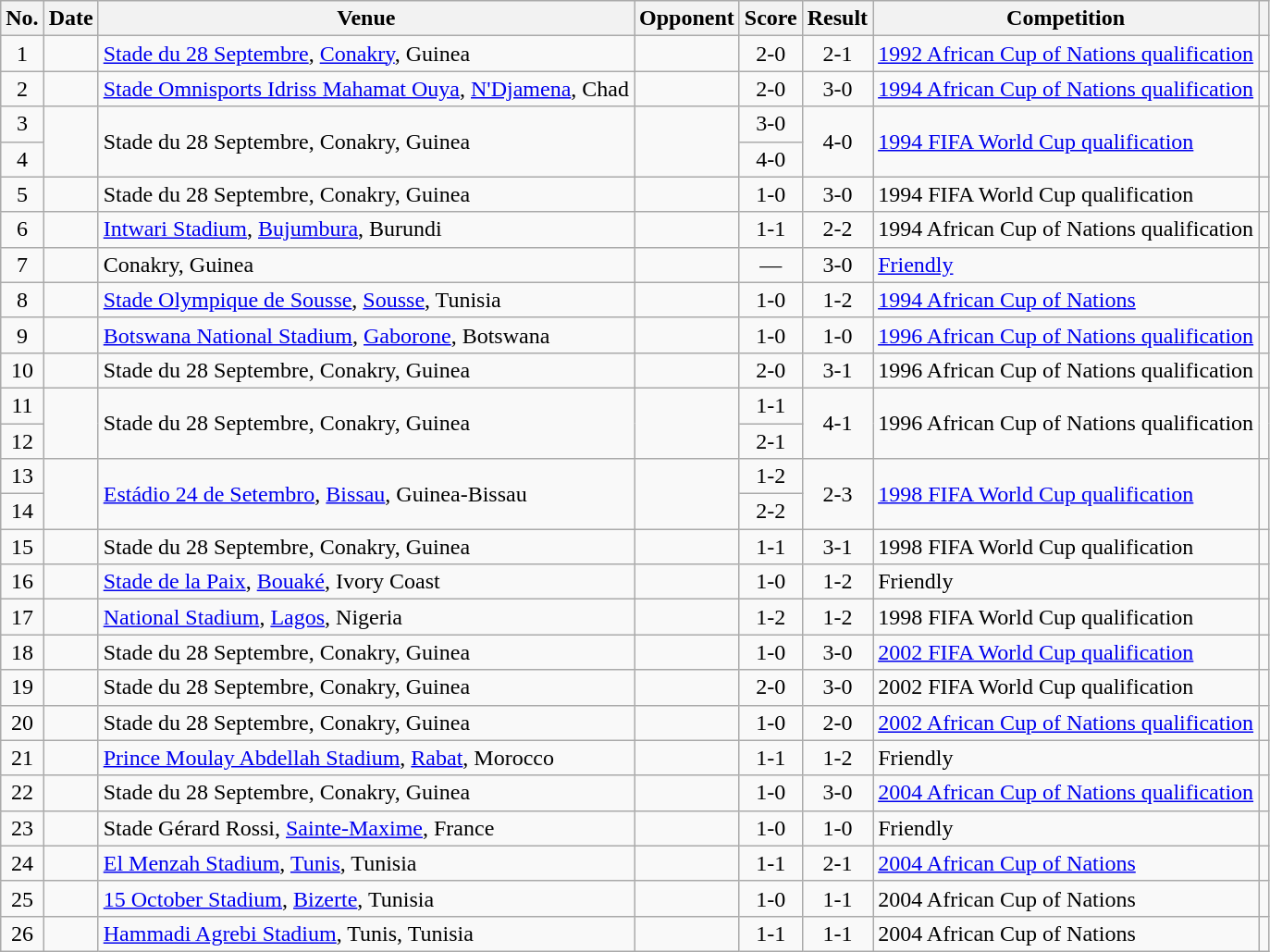<table class="wikitable sortable">
<tr>
<th scope="col">No.</th>
<th scope="col">Date</th>
<th scope="col">Venue</th>
<th scope="col">Opponent</th>
<th scope="col">Score</th>
<th scope="col">Result</th>
<th scope="col">Competition</th>
<th scope="col" class="unsortable"></th>
</tr>
<tr>
<td style="text-align:center">1</td>
<td></td>
<td><a href='#'>Stade du 28 Septembre</a>, <a href='#'>Conakry</a>, Guinea</td>
<td></td>
<td style="text-align:center">2-0</td>
<td style="text-align:center">2-1</td>
<td><a href='#'>1992 African Cup of Nations qualification</a></td>
<td></td>
</tr>
<tr>
<td style="text-align:center">2</td>
<td></td>
<td><a href='#'>Stade Omnisports Idriss Mahamat Ouya</a>, <a href='#'>N'Djamena</a>, Chad</td>
<td></td>
<td style="text-align:center">2-0</td>
<td style="text-align:center">3-0</td>
<td><a href='#'>1994 African Cup of Nations qualification</a></td>
<td></td>
</tr>
<tr>
<td style="text-align:center">3</td>
<td rowspan="2"></td>
<td rowspan="2">Stade du 28 Septembre, Conakry, Guinea</td>
<td rowspan="2"></td>
<td style="text-align:center">3-0</td>
<td rowspan="2" style="text-align:center">4-0</td>
<td rowspan="2"><a href='#'>1994 FIFA World Cup qualification</a></td>
<td rowspan="2"></td>
</tr>
<tr>
<td style="text-align:center">4</td>
<td style="text-align:center">4-0</td>
</tr>
<tr>
<td style="text-align:center">5</td>
<td></td>
<td>Stade du 28 Septembre, Conakry, Guinea</td>
<td></td>
<td style="text-align:center">1-0</td>
<td style="text-align:center">3-0</td>
<td>1994 FIFA World Cup qualification</td>
<td></td>
</tr>
<tr>
<td style="text-align:center">6</td>
<td></td>
<td><a href='#'>Intwari Stadium</a>, <a href='#'>Bujumbura</a>, Burundi</td>
<td></td>
<td style="text-align:center">1-1</td>
<td style="text-align:center">2-2</td>
<td>1994 African Cup of Nations qualification</td>
<td></td>
</tr>
<tr>
<td style="text-align:center">7</td>
<td></td>
<td>Conakry, Guinea</td>
<td></td>
<td style="text-align:center">—</td>
<td style="text-align:center">3-0</td>
<td><a href='#'>Friendly</a></td>
<td></td>
</tr>
<tr>
<td style="text-align:center">8</td>
<td></td>
<td><a href='#'>Stade Olympique de Sousse</a>, <a href='#'>Sousse</a>, Tunisia</td>
<td></td>
<td style="text-align:center">1-0</td>
<td style="text-align:center">1-2</td>
<td><a href='#'>1994 African Cup of Nations</a></td>
<td></td>
</tr>
<tr>
<td style="text-align:center">9</td>
<td></td>
<td><a href='#'>Botswana National Stadium</a>, <a href='#'>Gaborone</a>, Botswana</td>
<td></td>
<td style="text-align:center">1-0</td>
<td style="text-align:center">1-0</td>
<td><a href='#'>1996 African Cup of Nations qualification</a></td>
<td></td>
</tr>
<tr>
<td style="text-align:center">10</td>
<td></td>
<td>Stade du 28 Septembre, Conakry, Guinea</td>
<td></td>
<td style="text-align:center">2-0</td>
<td style="text-align:center">3-1</td>
<td>1996 African Cup of Nations qualification</td>
<td></td>
</tr>
<tr>
<td style="text-align:center">11</td>
<td rowspan="2"></td>
<td rowspan="2">Stade du 28 Septembre, Conakry, Guinea</td>
<td rowspan="2"></td>
<td style="text-align:center">1-1</td>
<td rowspan="2" style="text-align:center">4-1</td>
<td rowspan="2">1996 African Cup of Nations qualification</td>
<td rowspan="2"></td>
</tr>
<tr>
<td style="text-align:center">12</td>
<td style="text-align:center">2-1</td>
</tr>
<tr>
<td style="text-align:center">13</td>
<td rowspan="2"></td>
<td rowspan="2"><a href='#'>Estádio 24 de Setembro</a>, <a href='#'>Bissau</a>, Guinea-Bissau</td>
<td rowspan="2"></td>
<td style="text-align:center">1-2</td>
<td rowspan="2" style="text-align:center">2-3</td>
<td rowspan="2"><a href='#'>1998 FIFA World Cup qualification</a></td>
<td rowspan="2"></td>
</tr>
<tr>
<td style="text-align:center">14</td>
<td style="text-align:center">2-2</td>
</tr>
<tr>
<td style="text-align:center">15</td>
<td></td>
<td>Stade du 28 Septembre, Conakry, Guinea</td>
<td></td>
<td style="text-align:center">1-1</td>
<td style="text-align:center">3-1</td>
<td>1998 FIFA World Cup qualification</td>
<td></td>
</tr>
<tr>
<td style="text-align:center">16</td>
<td></td>
<td><a href='#'>Stade de la Paix</a>, <a href='#'>Bouaké</a>, Ivory Coast</td>
<td></td>
<td style="text-align:center">1-0</td>
<td style="text-align:center">1-2</td>
<td>Friendly</td>
<td></td>
</tr>
<tr>
<td style="text-align:center">17</td>
<td></td>
<td><a href='#'>National Stadium</a>, <a href='#'>Lagos</a>, Nigeria</td>
<td></td>
<td style="text-align:center">1-2</td>
<td style="text-align:center">1-2</td>
<td>1998 FIFA World Cup qualification</td>
<td></td>
</tr>
<tr>
<td style="text-align:center">18</td>
<td></td>
<td>Stade du 28 Septembre, Conakry, Guinea</td>
<td></td>
<td style="text-align:center">1-0</td>
<td style="text-align:center">3-0</td>
<td><a href='#'>2002 FIFA World Cup qualification</a></td>
<td></td>
</tr>
<tr>
<td style="text-align:center">19</td>
<td></td>
<td>Stade du 28 Septembre, Conakry, Guinea</td>
<td></td>
<td style="text-align:center">2-0</td>
<td style="text-align:center">3-0</td>
<td>2002 FIFA World Cup qualification</td>
<td></td>
</tr>
<tr>
<td style="text-align:center">20</td>
<td></td>
<td>Stade du 28 Septembre, Conakry, Guinea</td>
<td></td>
<td style="text-align:center">1-0</td>
<td style="text-align:center">2-0</td>
<td><a href='#'>2002 African Cup of Nations qualification</a></td>
<td></td>
</tr>
<tr>
<td style="text-align:center">21</td>
<td></td>
<td><a href='#'>Prince Moulay Abdellah Stadium</a>, <a href='#'>Rabat</a>, Morocco</td>
<td></td>
<td style="text-align:center">1-1</td>
<td style="text-align:center">1-2</td>
<td>Friendly</td>
<td></td>
</tr>
<tr>
<td style="text-align:center">22</td>
<td></td>
<td>Stade du 28 Septembre, Conakry, Guinea</td>
<td></td>
<td style="text-align:center">1-0</td>
<td style="text-align:center">3-0</td>
<td><a href='#'>2004 African Cup of Nations qualification</a></td>
<td></td>
</tr>
<tr>
<td style="text-align:center">23</td>
<td></td>
<td>Stade Gérard Rossi, <a href='#'>Sainte-Maxime</a>, France</td>
<td></td>
<td style="text-align:center">1-0</td>
<td style="text-align:center">1-0</td>
<td>Friendly</td>
<td></td>
</tr>
<tr>
<td style="text-align:center">24</td>
<td></td>
<td><a href='#'>El Menzah Stadium</a>, <a href='#'>Tunis</a>, Tunisia</td>
<td></td>
<td style="text-align:center">1-1</td>
<td style="text-align:center">2-1</td>
<td><a href='#'>2004 African Cup of Nations</a></td>
<td></td>
</tr>
<tr>
<td style="text-align:center">25</td>
<td></td>
<td><a href='#'>15 October Stadium</a>, <a href='#'>Bizerte</a>, Tunisia</td>
<td></td>
<td style="text-align:center">1-0</td>
<td style="text-align:center">1-1</td>
<td>2004 African Cup of Nations</td>
<td></td>
</tr>
<tr>
<td style="text-align:center">26</td>
<td></td>
<td><a href='#'>Hammadi Agrebi Stadium</a>, Tunis, Tunisia</td>
<td></td>
<td style="text-align:center">1-1</td>
<td style="text-align:center">1-1</td>
<td>2004 African Cup of Nations</td>
<td></td>
</tr>
</table>
